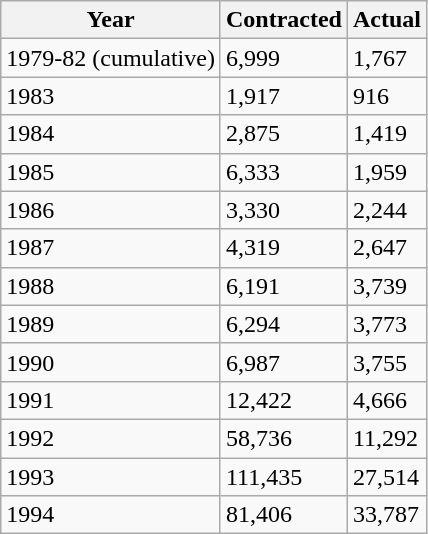<table class="wikitable sortable">
<tr>
<th>Year</th>
<th>Contracted</th>
<th>Actual</th>
</tr>
<tr>
<td>1979-82 (cumulative)</td>
<td>6,999</td>
<td>1,767</td>
</tr>
<tr>
<td>1983</td>
<td>1,917</td>
<td>916</td>
</tr>
<tr>
<td>1984</td>
<td>2,875</td>
<td>1,419</td>
</tr>
<tr>
<td>1985</td>
<td>6,333</td>
<td>1,959</td>
</tr>
<tr>
<td>1986</td>
<td>3,330</td>
<td>2,244</td>
</tr>
<tr>
<td>1987</td>
<td>4,319</td>
<td>2,647</td>
</tr>
<tr>
<td>1988</td>
<td>6,191</td>
<td>3,739</td>
</tr>
<tr>
<td>1989</td>
<td>6,294</td>
<td>3,773</td>
</tr>
<tr>
<td>1990</td>
<td>6,987</td>
<td>3,755</td>
</tr>
<tr>
<td>1991</td>
<td>12,422</td>
<td>4,666</td>
</tr>
<tr>
<td>1992</td>
<td>58,736</td>
<td>11,292</td>
</tr>
<tr>
<td>1993</td>
<td>111,435</td>
<td>27,514</td>
</tr>
<tr>
<td>1994</td>
<td>81,406</td>
<td>33,787</td>
</tr>
</table>
